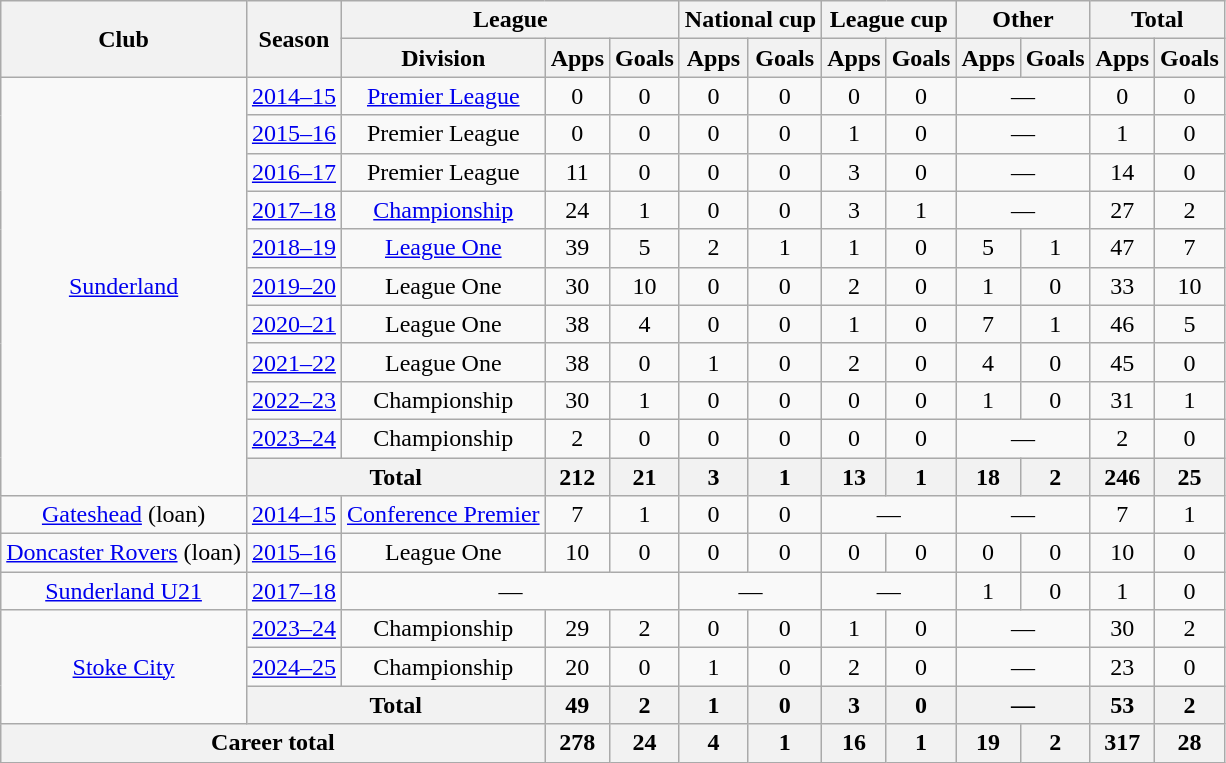<table class="wikitable" style="text-align: center">
<tr>
<th rowspan="2">Club</th>
<th rowspan="2">Season</th>
<th colspan="3">League</th>
<th colspan="2">National cup</th>
<th colspan="2">League cup</th>
<th colspan="2">Other</th>
<th colspan="2">Total</th>
</tr>
<tr>
<th>Division</th>
<th>Apps</th>
<th>Goals</th>
<th>Apps</th>
<th>Goals</th>
<th>Apps</th>
<th>Goals</th>
<th>Apps</th>
<th>Goals</th>
<th>Apps</th>
<th>Goals</th>
</tr>
<tr>
<td rowspan="11"><a href='#'>Sunderland</a></td>
<td><a href='#'>2014–15</a></td>
<td><a href='#'>Premier League</a></td>
<td>0</td>
<td>0</td>
<td>0</td>
<td>0</td>
<td>0</td>
<td>0</td>
<td colspan="2">—</td>
<td>0</td>
<td>0</td>
</tr>
<tr>
<td><a href='#'>2015–16</a></td>
<td>Premier League</td>
<td>0</td>
<td>0</td>
<td>0</td>
<td>0</td>
<td>1</td>
<td>0</td>
<td colspan="2">—</td>
<td>1</td>
<td>0</td>
</tr>
<tr>
<td><a href='#'>2016–17</a></td>
<td>Premier League</td>
<td>11</td>
<td>0</td>
<td>0</td>
<td>0</td>
<td>3</td>
<td>0</td>
<td colspan="2">—</td>
<td>14</td>
<td>0</td>
</tr>
<tr>
<td><a href='#'>2017–18</a></td>
<td><a href='#'>Championship</a></td>
<td>24</td>
<td>1</td>
<td>0</td>
<td>0</td>
<td>3</td>
<td>1</td>
<td colspan="2">—</td>
<td>27</td>
<td>2</td>
</tr>
<tr>
<td><a href='#'>2018–19</a></td>
<td><a href='#'>League One</a></td>
<td>39</td>
<td>5</td>
<td>2</td>
<td>1</td>
<td>1</td>
<td>0</td>
<td>5</td>
<td>1</td>
<td>47</td>
<td>7</td>
</tr>
<tr>
<td><a href='#'>2019–20</a></td>
<td>League One</td>
<td>30</td>
<td>10</td>
<td>0</td>
<td>0</td>
<td>2</td>
<td>0</td>
<td>1</td>
<td>0</td>
<td>33</td>
<td>10</td>
</tr>
<tr>
<td><a href='#'>2020–21</a></td>
<td>League One</td>
<td>38</td>
<td>4</td>
<td>0</td>
<td>0</td>
<td>1</td>
<td>0</td>
<td>7</td>
<td>1</td>
<td>46</td>
<td>5</td>
</tr>
<tr>
<td><a href='#'>2021–22</a></td>
<td>League One</td>
<td>38</td>
<td>0</td>
<td>1</td>
<td>0</td>
<td>2</td>
<td>0</td>
<td>4</td>
<td>0</td>
<td>45</td>
<td>0</td>
</tr>
<tr>
<td><a href='#'>2022–23</a></td>
<td>Championship</td>
<td>30</td>
<td>1</td>
<td>0</td>
<td>0</td>
<td>0</td>
<td>0</td>
<td>1</td>
<td>0</td>
<td>31</td>
<td>1</td>
</tr>
<tr>
<td><a href='#'>2023–24</a></td>
<td>Championship</td>
<td>2</td>
<td>0</td>
<td>0</td>
<td>0</td>
<td>0</td>
<td>0</td>
<td colspan="2">—</td>
<td>2</td>
<td>0</td>
</tr>
<tr>
<th colspan="2">Total</th>
<th>212</th>
<th>21</th>
<th>3</th>
<th>1</th>
<th>13</th>
<th>1</th>
<th>18</th>
<th>2</th>
<th>246</th>
<th>25</th>
</tr>
<tr>
<td><a href='#'>Gateshead</a> (loan)</td>
<td><a href='#'>2014–15</a></td>
<td><a href='#'>Conference Premier</a></td>
<td>7</td>
<td>1</td>
<td>0</td>
<td>0</td>
<td colspan="2">—</td>
<td colspan="2">—</td>
<td>7</td>
<td>1</td>
</tr>
<tr>
<td><a href='#'>Doncaster Rovers</a> (loan)</td>
<td><a href='#'>2015–16</a></td>
<td>League One</td>
<td>10</td>
<td>0</td>
<td>0</td>
<td>0</td>
<td>0</td>
<td>0</td>
<td>0</td>
<td>0</td>
<td>10</td>
<td>0</td>
</tr>
<tr>
<td><a href='#'>Sunderland U21</a></td>
<td><a href='#'>2017–18</a></td>
<td colspan="3">—</td>
<td colspan="2">—</td>
<td colspan="2">—</td>
<td>1</td>
<td>0</td>
<td>1</td>
<td>0</td>
</tr>
<tr>
<td rowspan=3><a href='#'>Stoke City</a></td>
<td><a href='#'>2023–24</a></td>
<td>Championship</td>
<td>29</td>
<td>2</td>
<td>0</td>
<td>0</td>
<td>1</td>
<td>0</td>
<td colspan="2">—</td>
<td>30</td>
<td>2</td>
</tr>
<tr>
<td><a href='#'>2024–25</a></td>
<td>Championship</td>
<td>20</td>
<td>0</td>
<td>1</td>
<td>0</td>
<td>2</td>
<td>0</td>
<td colspan="2">—</td>
<td>23</td>
<td>0</td>
</tr>
<tr>
<th colspan="2">Total</th>
<th>49</th>
<th>2</th>
<th>1</th>
<th>0</th>
<th>3</th>
<th>0</th>
<th colspan="2">—</th>
<th>53</th>
<th>2</th>
</tr>
<tr>
<th colspan="3">Career total</th>
<th>278</th>
<th>24</th>
<th>4</th>
<th>1</th>
<th>16</th>
<th>1</th>
<th>19</th>
<th>2</th>
<th>317</th>
<th>28</th>
</tr>
</table>
